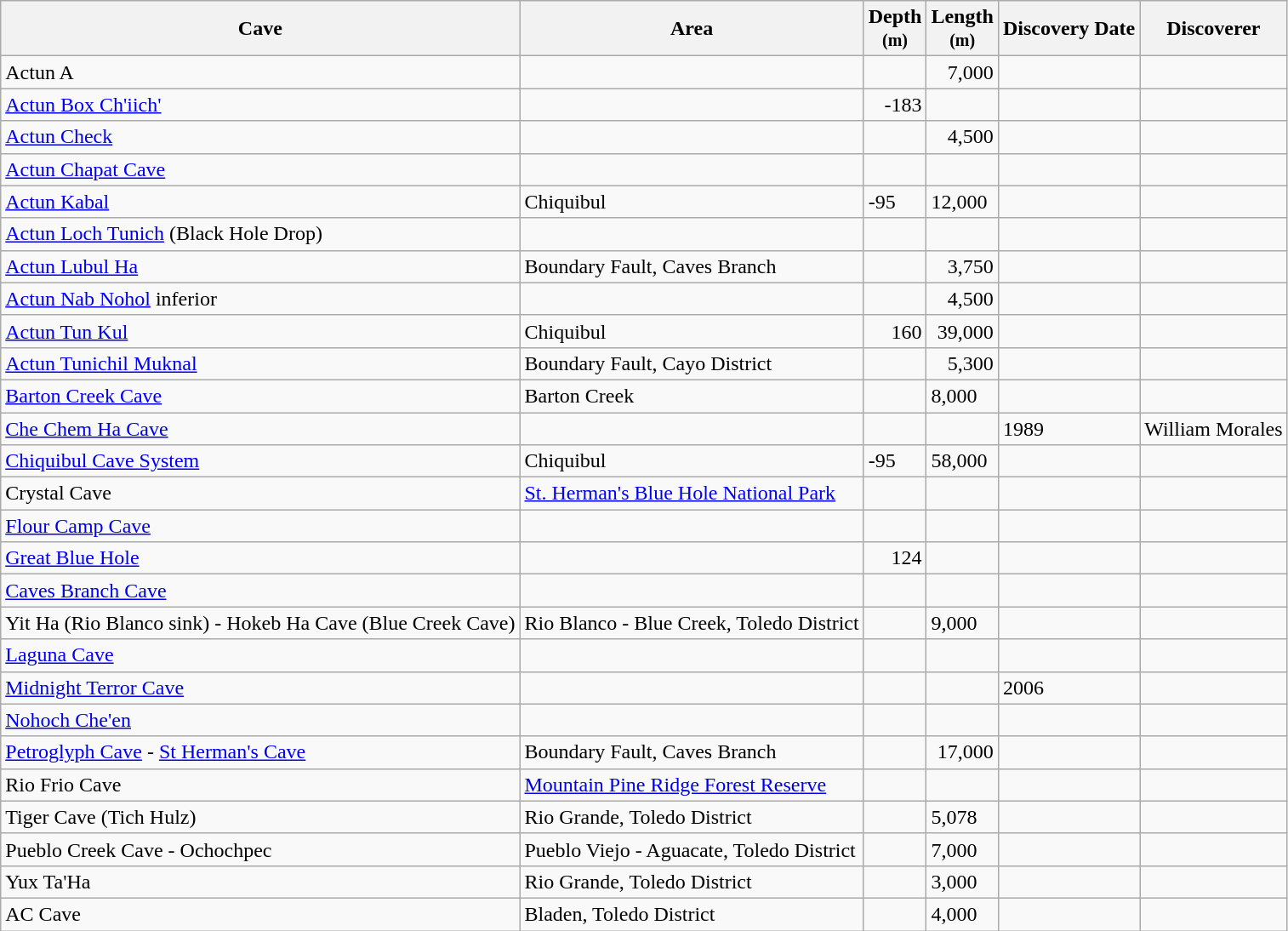<table class="wikitable sortable">
<tr>
<th>Cave</th>
<th>Area</th>
<th>Depth<br><small>(m)</small></th>
<th>Length<br><small>(m)</small></th>
<th>Discovery Date</th>
<th>Discoverer</th>
</tr>
<tr>
<td>Actun A</td>
<td></td>
<td style="text-align:right"></td>
<td style="text-align:right">7,000</td>
<td></td>
<td></td>
</tr>
<tr>
<td><a href='#'>Actun Box Ch'iich'</a></td>
<td></td>
<td style="text-align:right">-183</td>
<td style="text-align:right"></td>
<td></td>
<td></td>
</tr>
<tr>
<td><a href='#'>Actun Check</a></td>
<td></td>
<td style="text-align:right"></td>
<td style="text-align:right">4,500</td>
<td></td>
<td></td>
</tr>
<tr>
<td><a href='#'>Actun Chapat Cave</a></td>
<td></td>
<td></td>
<td></td>
<td></td>
<td></td>
</tr>
<tr>
<td><a href='#'>Actun Kabal</a></td>
<td>Chiquibul</td>
<td>-95</td>
<td>12,000</td>
<td></td>
<td></td>
</tr>
<tr>
<td><a href='#'>Actun Loch Tunich</a> (Black Hole Drop)</td>
<td></td>
<td></td>
<td></td>
<td></td>
<td></td>
</tr>
<tr>
<td><a href='#'>Actun Lubul Ha</a></td>
<td>Boundary Fault, Caves Branch</td>
<td style="text-align:right"></td>
<td style="text-align:right">3,750</td>
<td></td>
<td></td>
</tr>
<tr>
<td><a href='#'>Actun Nab Nohol</a> inferior</td>
<td></td>
<td style="text-align:right"></td>
<td style="text-align:right">4,500</td>
<td></td>
<td></td>
</tr>
<tr>
<td><a href='#'>Actun Tun Kul</a></td>
<td>Chiquibul</td>
<td style="text-align:right">160</td>
<td style="text-align:right">39,000</td>
<td></td>
<td></td>
</tr>
<tr>
<td><a href='#'>Actun Tunichil Muknal</a></td>
<td>Boundary Fault, Cayo District</td>
<td style="text-align:right"></td>
<td style="text-align:right">5,300</td>
<td></td>
<td></td>
</tr>
<tr>
<td><a href='#'>Barton Creek Cave</a></td>
<td>Barton Creek</td>
<td></td>
<td>8,000</td>
<td></td>
<td></td>
</tr>
<tr>
<td><a href='#'>Che Chem Ha Cave</a></td>
<td></td>
<td></td>
<td></td>
<td>1989</td>
<td>William Morales</td>
</tr>
<tr>
<td><a href='#'>Chiquibul Cave System</a></td>
<td>Chiquibul</td>
<td>-95</td>
<td>58,000</td>
<td></td>
<td></td>
</tr>
<tr>
<td>Crystal Cave</td>
<td><a href='#'>St. Herman's Blue Hole National Park</a></td>
<td></td>
<td></td>
<td></td>
<td></td>
</tr>
<tr>
<td><a href='#'>Flour Camp Cave</a></td>
<td></td>
<td></td>
<td></td>
<td></td>
<td></td>
</tr>
<tr>
<td><a href='#'>Great Blue Hole</a></td>
<td></td>
<td style="text-align:right">124</td>
<td style="text-align:right"></td>
<td></td>
<td></td>
</tr>
<tr>
<td><a href='#'>Caves Branch Cave</a></td>
<td></td>
<td style="text-align:right"></td>
<td style="text-align:right"></td>
<td></td>
<td></td>
</tr>
<tr>
<td>Yit Ha (Rio Blanco sink) - Hokeb Ha Cave (Blue Creek Cave)</td>
<td>Rio Blanco - Blue Creek, Toledo District</td>
<td></td>
<td>9,000</td>
<td></td>
<td></td>
</tr>
<tr>
<td><a href='#'>Laguna Cave</a></td>
<td></td>
<td></td>
<td></td>
<td></td>
<td></td>
</tr>
<tr>
<td><a href='#'>Midnight Terror Cave</a></td>
<td></td>
<td></td>
<td></td>
<td>2006</td>
<td></td>
</tr>
<tr>
<td><a href='#'>Nohoch Che'en</a></td>
<td></td>
<td></td>
<td></td>
<td></td>
<td></td>
</tr>
<tr>
<td><a href='#'>Petroglyph Cave</a> - <a href='#'>St Herman's Cave</a></td>
<td>Boundary Fault, Caves Branch</td>
<td style="text-align:right"></td>
<td style="text-align:right">17,000</td>
<td></td>
<td></td>
</tr>
<tr>
<td>Rio Frio Cave</td>
<td><a href='#'>Mountain Pine Ridge Forest Reserve</a></td>
<td></td>
<td></td>
<td></td>
<td></td>
</tr>
<tr>
<td>Tiger Cave (Tich Hulz)</td>
<td>Rio Grande, Toledo District</td>
<td></td>
<td>5,078</td>
<td></td>
<td></td>
</tr>
<tr>
<td>Pueblo Creek Cave - Ochochpec</td>
<td>Pueblo Viejo - Aguacate, Toledo District</td>
<td></td>
<td>7,000</td>
<td></td>
<td></td>
</tr>
<tr>
<td>Yux Ta'Ha</td>
<td>Rio Grande, Toledo District</td>
<td></td>
<td>3,000</td>
<td></td>
<td></td>
</tr>
<tr>
<td>AC Cave</td>
<td>Bladen, Toledo District</td>
<td></td>
<td>4,000</td>
<td></td>
<td></td>
</tr>
</table>
